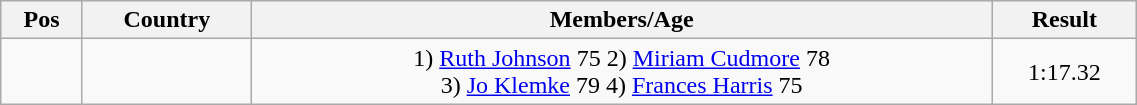<table class="wikitable"  style="text-align:center; width:60%;">
<tr>
<th>Pos</th>
<th>Country</th>
<th>Members/Age</th>
<th>Result</th>
</tr>
<tr>
<td align=center></td>
<td align=left></td>
<td>1) <a href='#'>Ruth Johnson</a> 75 2) <a href='#'>Miriam Cudmore</a> 78<br>3) <a href='#'>Jo Klemke</a> 79 4) <a href='#'>Frances Harris</a> 75</td>
<td>1:17.32</td>
</tr>
</table>
